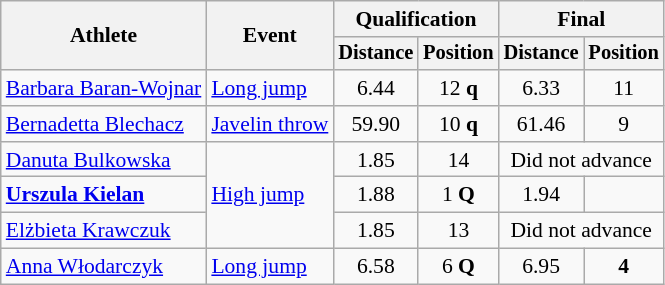<table class=wikitable style="font-size:90%">
<tr>
<th rowspan="2">Athlete</th>
<th rowspan="2">Event</th>
<th colspan="2">Qualification</th>
<th colspan="2">Final</th>
</tr>
<tr style="font-size:95%">
<th>Distance</th>
<th>Position</th>
<th>Distance</th>
<th>Position</th>
</tr>
<tr align=center>
<td align=left><a href='#'>Barbara Baran-Wojnar</a></td>
<td align=left><a href='#'>Long jump</a></td>
<td>6.44</td>
<td>12 <strong>q</strong></td>
<td>6.33</td>
<td>11</td>
</tr>
<tr align=center>
<td align=left><a href='#'>Bernadetta Blechacz</a></td>
<td align=left><a href='#'>Javelin throw</a></td>
<td>59.90</td>
<td>10 <strong>q</strong></td>
<td>61.46</td>
<td>9</td>
</tr>
<tr align=center>
<td align=left><a href='#'>Danuta Bulkowska</a></td>
<td align=left rowspan=3><a href='#'>High jump</a></td>
<td>1.85</td>
<td>14</td>
<td colspan=2>Did not advance</td>
</tr>
<tr align=center>
<td align=left><strong><a href='#'>Urszula Kielan</a></strong></td>
<td>1.88</td>
<td>1 <strong>Q</strong></td>
<td>1.94</td>
<td></td>
</tr>
<tr align=center>
<td align=left><a href='#'>Elżbieta Krawczuk</a></td>
<td>1.85</td>
<td>13</td>
<td colspan=2>Did not advance</td>
</tr>
<tr align=center>
<td align=left><a href='#'>Anna Włodarczyk</a></td>
<td align=left><a href='#'>Long jump</a></td>
<td>6.58</td>
<td>6 <strong>Q</strong></td>
<td>6.95</td>
<td><strong>4</strong></td>
</tr>
</table>
